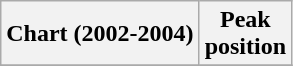<table class="wikitable">
<tr>
<th>Chart (2002-2004)</th>
<th>Peak<br>position</th>
</tr>
<tr>
</tr>
</table>
